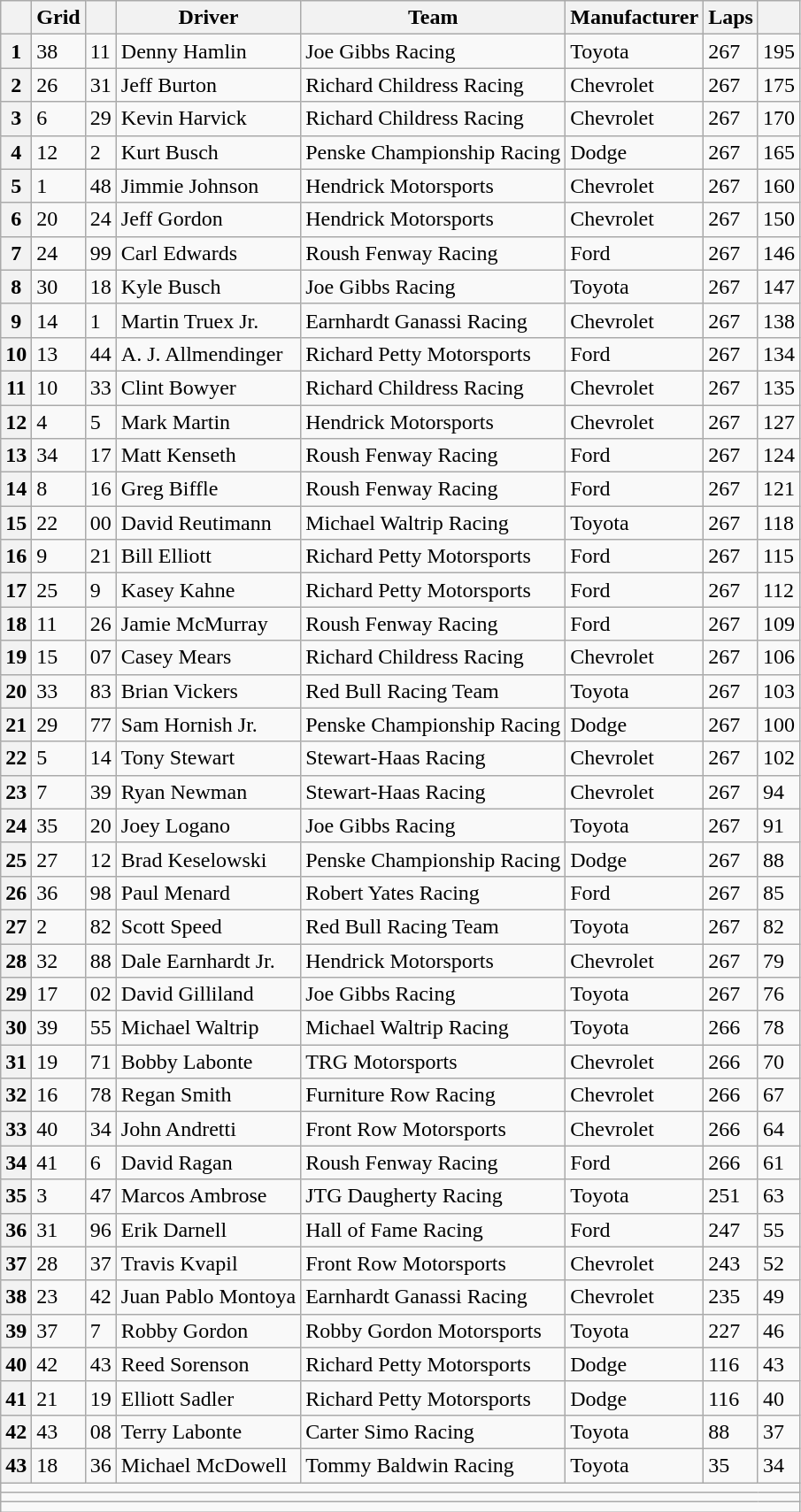<table class="wikitable">
<tr>
<th scope="col"></th>
<th scope="col">Grid</th>
<th scope="col"></th>
<th scope="col">Driver</th>
<th scope="col">Team</th>
<th scope="col">Manufacturer</th>
<th scope="col">Laps</th>
<th scope="col"></th>
</tr>
<tr>
<th scope="row">1</th>
<td>38</td>
<td>11</td>
<td>Denny Hamlin</td>
<td>Joe Gibbs Racing</td>
<td>Toyota</td>
<td>267</td>
<td>195</td>
</tr>
<tr>
<th scope="row">2</th>
<td>26</td>
<td>31</td>
<td>Jeff Burton</td>
<td>Richard Childress Racing</td>
<td>Chevrolet</td>
<td>267</td>
<td>175</td>
</tr>
<tr>
<th scope="row">3</th>
<td>6</td>
<td>29</td>
<td>Kevin Harvick</td>
<td>Richard Childress Racing</td>
<td>Chevrolet</td>
<td>267</td>
<td>170</td>
</tr>
<tr>
<th scope="row">4</th>
<td>12</td>
<td>2</td>
<td>Kurt Busch</td>
<td>Penske Championship Racing</td>
<td>Dodge</td>
<td>267</td>
<td>165</td>
</tr>
<tr>
<th scope="row">5</th>
<td>1</td>
<td>48</td>
<td>Jimmie Johnson</td>
<td>Hendrick Motorsports</td>
<td>Chevrolet</td>
<td>267</td>
<td>160</td>
</tr>
<tr>
<th scope="row">6</th>
<td>20</td>
<td>24</td>
<td>Jeff Gordon</td>
<td>Hendrick Motorsports</td>
<td>Chevrolet</td>
<td>267</td>
<td>150</td>
</tr>
<tr>
<th scope="row">7</th>
<td>24</td>
<td>99</td>
<td>Carl Edwards</td>
<td>Roush Fenway Racing</td>
<td>Ford</td>
<td>267</td>
<td>146</td>
</tr>
<tr>
<th scope="row">8</th>
<td>30</td>
<td>18</td>
<td>Kyle Busch</td>
<td>Joe Gibbs Racing</td>
<td>Toyota</td>
<td>267</td>
<td>147</td>
</tr>
<tr>
<th scope="row">9</th>
<td>14</td>
<td>1</td>
<td>Martin Truex Jr.</td>
<td>Earnhardt Ganassi Racing</td>
<td>Chevrolet</td>
<td>267</td>
<td>138</td>
</tr>
<tr>
<th scope="row">10</th>
<td>13</td>
<td>44</td>
<td>A. J. Allmendinger</td>
<td>Richard Petty Motorsports</td>
<td>Ford</td>
<td>267</td>
<td>134</td>
</tr>
<tr>
<th scope="row">11</th>
<td>10</td>
<td>33</td>
<td>Clint Bowyer</td>
<td>Richard Childress Racing</td>
<td>Chevrolet</td>
<td>267</td>
<td>135</td>
</tr>
<tr>
<th scope="row">12</th>
<td>4</td>
<td>5</td>
<td>Mark Martin</td>
<td>Hendrick Motorsports</td>
<td>Chevrolet</td>
<td>267</td>
<td>127</td>
</tr>
<tr>
<th scope="row">13</th>
<td>34</td>
<td>17</td>
<td>Matt Kenseth</td>
<td>Roush Fenway Racing</td>
<td>Ford</td>
<td>267</td>
<td>124</td>
</tr>
<tr>
<th scope="row">14</th>
<td>8</td>
<td>16</td>
<td>Greg Biffle</td>
<td>Roush Fenway Racing</td>
<td>Ford</td>
<td>267</td>
<td>121</td>
</tr>
<tr>
<th scope="row">15</th>
<td>22</td>
<td>00</td>
<td>David Reutimann</td>
<td>Michael Waltrip Racing</td>
<td>Toyota</td>
<td>267</td>
<td>118</td>
</tr>
<tr>
<th scope="row">16</th>
<td>9</td>
<td>21</td>
<td>Bill Elliott</td>
<td>Richard Petty Motorsports</td>
<td>Ford</td>
<td>267</td>
<td>115</td>
</tr>
<tr>
<th scope="row">17</th>
<td>25</td>
<td>9</td>
<td>Kasey Kahne</td>
<td>Richard Petty Motorsports</td>
<td>Ford</td>
<td>267</td>
<td>112</td>
</tr>
<tr>
<th scope="row">18</th>
<td>11</td>
<td>26</td>
<td>Jamie McMurray</td>
<td>Roush Fenway Racing</td>
<td>Ford</td>
<td>267</td>
<td>109</td>
</tr>
<tr>
<th scope="row">19</th>
<td>15</td>
<td>07</td>
<td>Casey Mears</td>
<td>Richard Childress Racing</td>
<td>Chevrolet</td>
<td>267</td>
<td>106</td>
</tr>
<tr>
<th scope="row">20</th>
<td>33</td>
<td>83</td>
<td>Brian Vickers</td>
<td>Red Bull Racing Team</td>
<td>Toyota</td>
<td>267</td>
<td>103</td>
</tr>
<tr>
<th scope="row">21</th>
<td>29</td>
<td>77</td>
<td>Sam Hornish Jr.</td>
<td>Penske Championship Racing</td>
<td>Dodge</td>
<td>267</td>
<td>100</td>
</tr>
<tr>
<th scope="row">22</th>
<td>5</td>
<td>14</td>
<td>Tony Stewart</td>
<td>Stewart-Haas Racing</td>
<td>Chevrolet</td>
<td>267</td>
<td>102</td>
</tr>
<tr>
<th scope="row">23</th>
<td>7</td>
<td>39</td>
<td>Ryan Newman</td>
<td>Stewart-Haas Racing</td>
<td>Chevrolet</td>
<td>267</td>
<td>94</td>
</tr>
<tr>
<th scope="row">24</th>
<td>35</td>
<td>20</td>
<td>Joey Logano</td>
<td>Joe Gibbs Racing</td>
<td>Toyota</td>
<td>267</td>
<td>91</td>
</tr>
<tr>
<th scope="row">25</th>
<td>27</td>
<td>12</td>
<td>Brad Keselowski</td>
<td>Penske Championship Racing</td>
<td>Dodge</td>
<td>267</td>
<td>88</td>
</tr>
<tr>
<th scope="row">26</th>
<td>36</td>
<td>98</td>
<td>Paul Menard</td>
<td>Robert Yates Racing</td>
<td>Ford</td>
<td>267</td>
<td>85</td>
</tr>
<tr>
<th scope="row">27</th>
<td>2</td>
<td>82</td>
<td>Scott Speed</td>
<td>Red Bull Racing Team</td>
<td>Toyota</td>
<td>267</td>
<td>82</td>
</tr>
<tr>
<th scope="row">28</th>
<td>32</td>
<td>88</td>
<td>Dale Earnhardt Jr.</td>
<td>Hendrick Motorsports</td>
<td>Chevrolet</td>
<td>267</td>
<td>79</td>
</tr>
<tr>
<th scope="row">29</th>
<td>17</td>
<td>02</td>
<td>David Gilliland</td>
<td>Joe Gibbs Racing</td>
<td>Toyota</td>
<td>267</td>
<td>76</td>
</tr>
<tr>
<th scope="row">30</th>
<td>39</td>
<td>55</td>
<td>Michael Waltrip</td>
<td>Michael Waltrip Racing</td>
<td>Toyota</td>
<td>266</td>
<td>78</td>
</tr>
<tr>
<th scope="row">31</th>
<td>19</td>
<td>71</td>
<td>Bobby Labonte</td>
<td>TRG Motorsports</td>
<td>Chevrolet</td>
<td>266</td>
<td>70</td>
</tr>
<tr>
<th scope="row">32</th>
<td>16</td>
<td>78</td>
<td>Regan Smith</td>
<td>Furniture Row Racing</td>
<td>Chevrolet</td>
<td>266</td>
<td>67</td>
</tr>
<tr>
<th scope="row">33</th>
<td>40</td>
<td>34</td>
<td>John Andretti</td>
<td>Front Row Motorsports</td>
<td>Chevrolet</td>
<td>266</td>
<td>64</td>
</tr>
<tr>
<th scope="row">34</th>
<td>41</td>
<td>6</td>
<td>David Ragan</td>
<td>Roush Fenway Racing</td>
<td>Ford</td>
<td>266</td>
<td>61</td>
</tr>
<tr>
<th scope="row">35</th>
<td>3</td>
<td>47</td>
<td>Marcos Ambrose</td>
<td>JTG Daugherty Racing</td>
<td>Toyota</td>
<td>251</td>
<td>63</td>
</tr>
<tr>
<th scope="row">36</th>
<td>31</td>
<td>96</td>
<td>Erik Darnell</td>
<td>Hall of Fame Racing</td>
<td>Ford</td>
<td>247</td>
<td>55</td>
</tr>
<tr>
<th scope="row">37</th>
<td>28</td>
<td>37</td>
<td>Travis Kvapil</td>
<td>Front Row Motorsports</td>
<td>Chevrolet</td>
<td>243</td>
<td>52</td>
</tr>
<tr>
<th scope="row">38</th>
<td>23</td>
<td>42</td>
<td>Juan Pablo Montoya</td>
<td>Earnhardt Ganassi Racing</td>
<td>Chevrolet</td>
<td>235</td>
<td>49</td>
</tr>
<tr>
<th scope="row">39</th>
<td>37</td>
<td>7</td>
<td>Robby Gordon</td>
<td>Robby Gordon Motorsports</td>
<td>Toyota</td>
<td>227</td>
<td>46</td>
</tr>
<tr>
<th scope="row">40</th>
<td>42</td>
<td>43</td>
<td>Reed Sorenson</td>
<td>Richard Petty Motorsports</td>
<td>Dodge</td>
<td>116</td>
<td>43</td>
</tr>
<tr>
<th scope="row">41</th>
<td>21</td>
<td>19</td>
<td>Elliott Sadler</td>
<td>Richard Petty Motorsports</td>
<td>Dodge</td>
<td>116</td>
<td>40</td>
</tr>
<tr>
<th scope="row">42</th>
<td>43</td>
<td>08</td>
<td>Terry Labonte</td>
<td>Carter Simo Racing</td>
<td>Toyota</td>
<td>88</td>
<td>37</td>
</tr>
<tr>
<th scope="row">43</th>
<td>18</td>
<td>36</td>
<td>Michael McDowell</td>
<td>Tommy Baldwin Racing</td>
<td>Toyota</td>
<td>35</td>
<td>34</td>
</tr>
<tr class="sortbottom">
<td colspan="8"></td>
</tr>
<tr class="sortbottom">
<td colspan="8"></td>
</tr>
<tr class="sortbottom">
<td colspan="8"></td>
</tr>
</table>
